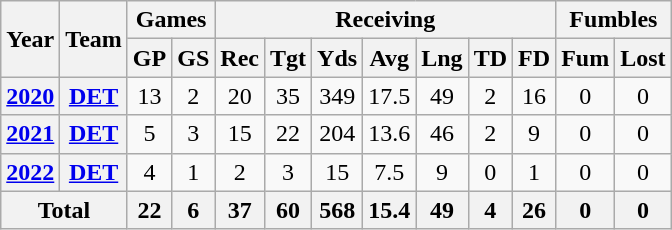<table class="wikitable" style="text-align:center;">
<tr>
<th rowspan="2">Year</th>
<th rowspan="2">Team</th>
<th colspan="2">Games</th>
<th colspan="7">Receiving</th>
<th colspan="2">Fumbles</th>
</tr>
<tr>
<th>GP</th>
<th>GS</th>
<th>Rec</th>
<th>Tgt</th>
<th>Yds</th>
<th>Avg</th>
<th>Lng</th>
<th>TD</th>
<th>FD</th>
<th>Fum</th>
<th>Lost</th>
</tr>
<tr>
<th><a href='#'>2020</a></th>
<th><a href='#'>DET</a></th>
<td>13</td>
<td>2</td>
<td>20</td>
<td>35</td>
<td>349</td>
<td>17.5</td>
<td>49</td>
<td>2</td>
<td>16</td>
<td>0</td>
<td>0</td>
</tr>
<tr>
<th><a href='#'>2021</a></th>
<th><a href='#'>DET</a></th>
<td>5</td>
<td>3</td>
<td>15</td>
<td>22</td>
<td>204</td>
<td>13.6</td>
<td>46</td>
<td>2</td>
<td>9</td>
<td>0</td>
<td>0</td>
</tr>
<tr>
<th><a href='#'>2022</a></th>
<th><a href='#'>DET</a></th>
<td>4</td>
<td>1</td>
<td>2</td>
<td>3</td>
<td>15</td>
<td>7.5</td>
<td>9</td>
<td>0</td>
<td>1</td>
<td>0</td>
<td>0</td>
</tr>
<tr>
<th colspan="2">Total</th>
<th>22</th>
<th>6</th>
<th>37</th>
<th>60</th>
<th>568</th>
<th>15.4</th>
<th>49</th>
<th>4</th>
<th>26</th>
<th>0</th>
<th>0</th>
</tr>
</table>
